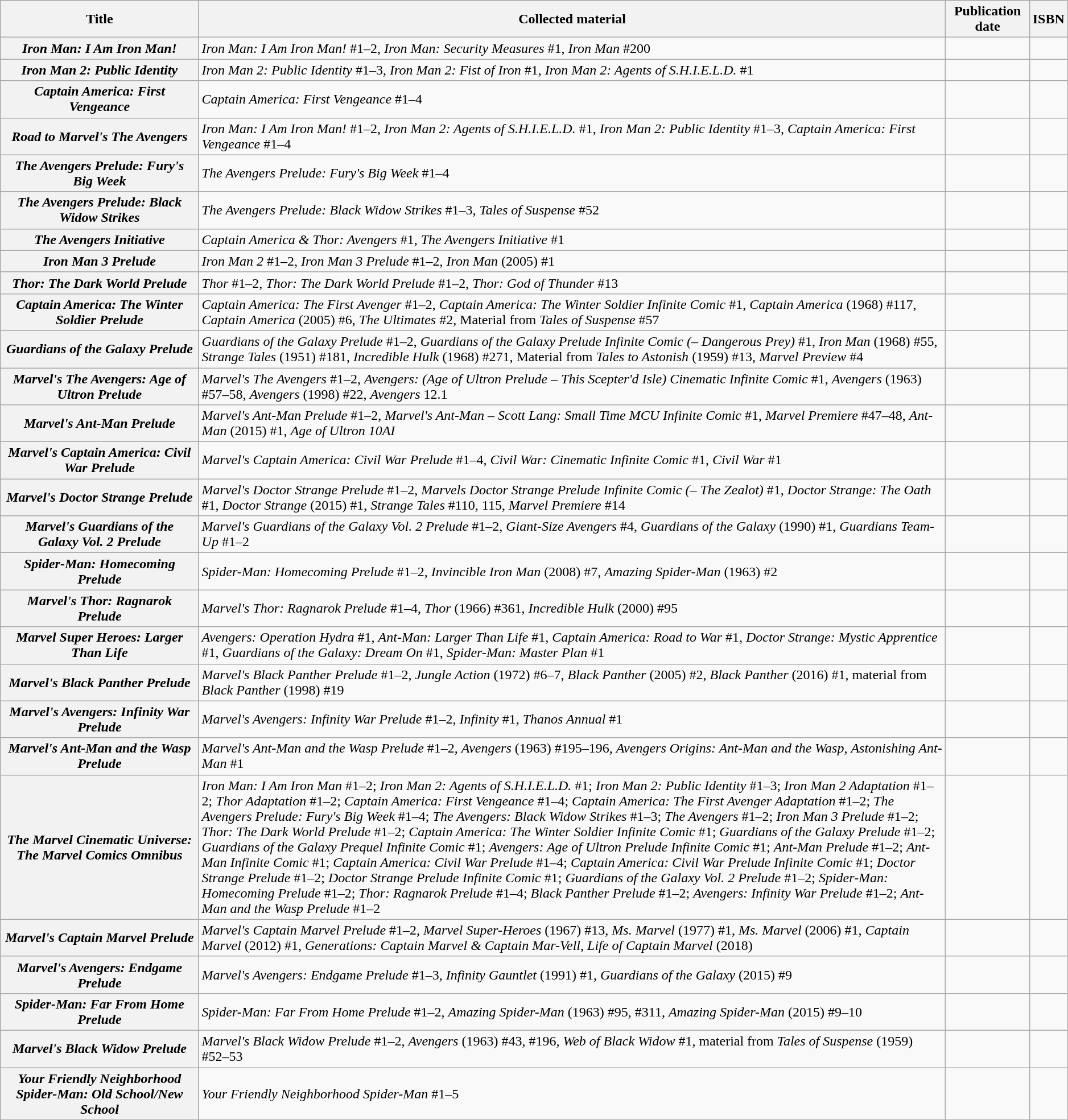<table class="wikitable plainrowheaders" style="text-align: left; width: 99%;">
<tr>
<th scope="col">Title</th>
<th scope="col" style="width: 70%;">Collected material</th>
<th scope="col">Publication date</th>
<th scope="col">ISBN</th>
</tr>
<tr>
<th scope="row"><em>Iron Man: I Am Iron Man!</em></th>
<td><em>Iron Man: I Am Iron Man!</em> #1–2, <em>Iron Man: Security Measures</em> #1, <em>Iron Man</em> #200 </td>
<td></td>
<td></td>
</tr>
<tr>
<th scope="row"><em>Iron Man 2: Public Identity</em></th>
<td><em>Iron Man 2: Public Identity</em> #1–3, <em>Iron Man 2: Fist of Iron</em> #1, <em>Iron Man 2: Agents of S.H.I.E.L.D.</em> #1</td>
<td></td>
<td></td>
</tr>
<tr>
<th scope="row"><em>Captain America: First Vengeance</em></th>
<td><em>Captain America: First Vengeance</em> #1–4</td>
<td></td>
<td></td>
</tr>
<tr>
<th scope="row"><em>Road to Marvel's The Avengers</em></th>
<td><em>Iron Man: I Am Iron Man!</em> #1–2, <em>Iron Man 2: Agents of S.H.I.E.L.D.</em> #1, <em>Iron Man 2: Public Identity</em> #1–3, <em>Captain America: First Vengeance</em> #1–4 </td>
<td></td>
<td></td>
</tr>
<tr>
<th scope="row"><em>The Avengers Prelude: Fury's Big Week</em></th>
<td><em>The Avengers Prelude: Fury's Big Week</em> #1–4</td>
<td></td>
<td></td>
</tr>
<tr>
<th scope="row"><em>The Avengers Prelude: Black Widow Strikes</em></th>
<td><em>The Avengers Prelude: Black Widow Strikes</em> #1–3, <em>Tales of Suspense</em> #52</td>
<td></td>
<td></td>
</tr>
<tr>
<th scope="row"><em>The Avengers Initiative</em></th>
<td><em>Captain America & Thor: Avengers</em> #1, <em>The Avengers Initiative</em> #1</td>
<td></td>
<td></td>
</tr>
<tr>
<th scope="row"><em>Iron Man 3 Prelude</em></th>
<td><em>Iron Man 2</em> #1–2, <em>Iron Man 3 Prelude</em> #1–2, <em>Iron Man</em> (2005) #1</td>
<td></td>
<td></td>
</tr>
<tr>
<th scope="row"><em> Thor: The Dark World Prelude</em></th>
<td><em>Thor</em> #1–2, <em>Thor: The Dark World Prelude</em> #1–2, <em>Thor: God of Thunder</em> #13</td>
<td></td>
<td></td>
</tr>
<tr>
<th scope="row"><em>Captain America: The Winter Soldier Prelude</em></th>
<td><em>Captain America: The First Avenger</em> #1–2, <em>Captain America: The Winter Soldier Infinite Comic</em> #1, <em>Captain America</em> (1968) #117, <em>Captain America</em> (2005) #6, <em>The Ultimates</em> #2, Material from <em>Tales of Suspense</em> #57</td>
<td></td>
<td></td>
</tr>
<tr>
<th scope="row"><em>Guardians of the Galaxy Prelude</em></th>
<td><em>Guardians of the Galaxy Prelude</em> #1–2, <em>Guardians of the Galaxy Prelude Infinite Comic (– Dangerous Prey)</em> #1, <em>Iron Man</em> (1968) #55, <em>Strange Tales</em> (1951) #181, <em>Incredible Hulk</em> (1968) #271, Material from <em>Tales to Astonish</em> (1959) #13, <em>Marvel Preview</em> #4</td>
<td></td>
<td></td>
</tr>
<tr>
<th scope="row"><em>Marvel's The Avengers: Age of Ultron Prelude</em></th>
<td><em>Marvel's The Avengers</em> #1–2, <em>Avengers: (Age of Ultron Prelude – This Scepter'd Isle) Cinematic Infinite Comic</em> #1, <em>Avengers </em> (1963) #57–58, <em>Avengers</em> (1998) #22, <em>Avengers</em> 12.1</td>
<td></td>
<td></td>
</tr>
<tr>
<th scope="row"><em>Marvel's Ant-Man Prelude</em></th>
<td><em>Marvel's Ant-Man Prelude</em> #1–2, <em>Marvel's Ant-Man – Scott Lang: Small Time MCU Infinite Comic</em> #1, <em>Marvel Premiere</em> #47–48, <em>Ant-Man</em> (2015) #1, <em>Age of Ultron 10AI</em></td>
<td></td>
<td></td>
</tr>
<tr>
<th scope="row"><em>Marvel's Captain America: Civil War Prelude</em></th>
<td><em>Marvel's Captain America: Civil War Prelude</em> #1–4, <em>Civil War: Cinematic Infinite Comic</em> #1, <em>Civil War</em> #1</td>
<td></td>
<td></td>
</tr>
<tr>
<th scope="row"><em>Marvel's Doctor Strange Prelude</em></th>
<td><em>Marvel's Doctor Strange Prelude</em> #1–2, <em>Marvels Doctor Strange Prelude Infinite Comic (– The Zealot)</em> #1, <em>Doctor Strange: The Oath</em> #1, <em>Doctor Strange</em> (2015) #1, <em>Strange Tales</em> #110, 115, <em>Marvel Premiere</em> #14</td>
<td></td>
<td></td>
</tr>
<tr>
<th scope="row"><em>Marvel's Guardians of the Galaxy Vol. 2 Prelude</em></th>
<td><em>Marvel's Guardians of the Galaxy Vol. 2 Prelude</em> #1–2, <em>Giant-Size Avengers</em> #4, <em>Guardians of the Galaxy</em> (1990) #1, <em>Guardians Team-Up</em> #1–2</td>
<td></td>
<td></td>
</tr>
<tr>
<th scope="row"><em>Spider-Man: Homecoming Prelude</em></th>
<td><em>Spider-Man: Homecoming Prelude</em> #1–2, <em>Invincible Iron Man</em> (2008) #7, <em>Amazing Spider-Man</em> (1963) #2</td>
<td></td>
<td></td>
</tr>
<tr>
<th scope="row"><em>Marvel's Thor: Ragnarok Prelude</em></th>
<td><em>Marvel's Thor: Ragnarok Prelude</em> #1–4, <em>Thor</em> (1966) #361, <em>Incredible Hulk</em> (2000) #95</td>
<td></td>
<td></td>
</tr>
<tr>
<th scope="row"><em>Marvel Super Heroes: Larger Than Life</em></th>
<td><em>Avengers: Operation Hydra</em> #1, <em>Ant-Man: Larger Than Life</em> #1, <em>Captain America: Road to War</em> #1, <em>Doctor Strange: Mystic Apprentice</em> #1, <em>Guardians of the Galaxy: Dream On</em> #1, <em>Spider-Man: Master Plan</em> #1</td>
<td></td>
<td></td>
</tr>
<tr>
<th scope="row"><em>Marvel's Black Panther Prelude</em></th>
<td><em>Marvel's Black Panther Prelude</em> #1–2, <em>Jungle Action</em> (1972) #6–7, <em>Black Panther</em> (2005) #2, <em>Black Panther</em> (2016) #1, material from <em>Black Panther</em> (1998) #19</td>
<td></td>
<td></td>
</tr>
<tr>
<th scope="row"><em>Marvel's Avengers: Infinity War Prelude</em></th>
<td><em>Marvel's Avengers: Infinity War Prelude</em> #1–2, <em>Infinity</em> #1, <em>Thanos Annual</em> #1</td>
<td></td>
<td></td>
</tr>
<tr>
<th scope="row"><em>Marvel's Ant-Man and the Wasp Prelude</em></th>
<td><em>Marvel's Ant-Man and the Wasp Prelude</em> #1–2, <em>Avengers</em> (1963) #195–196, <em>Avengers Origins: Ant-Man and the Wasp</em>, <em>Astonishing Ant-Man</em> #1</td>
<td></td>
<td></td>
</tr>
<tr>
<th scope="row" id="The Marvel Cinematic Universe: The Marvel Comics Omnibus"><em>The Marvel Cinematic Universe: The Marvel Comics Omnibus</em></th>
<td><em>Iron Man: I Am Iron Man</em> #1–2; <em>Iron Man 2: Agents of S.H.I.E.L.D.</em> #1; <em>Iron Man 2: Public Identity</em> #1–3; <em>Iron Man 2 Adaptation</em> #1–2; <em>Thor Adaptation</em> #1–2; <em>Captain America: First Vengeance</em> #1–4; <em>Captain America: The First Avenger Adaptation</em> #1–2; <em>The Avengers Prelude: Fury's Big Week</em> #1–4; <em>The Avengers: Black Widow Strikes</em> #1–3; <em>The Avengers</em> #1–2; <em>Iron Man 3 Prelude</em> #1–2; <em>Thor: The Dark World Prelude</em> #1–2; <em>Captain America: The Winter Soldier Infinite Comic</em> #1; <em>Guardians of the Galaxy Prelude</em> #1–2; <em>Guardians of the Galaxy Prequel Infinite Comic</em> #1; <em>Avengers: Age of Ultron Prelude Infinite Comic</em> #1; <em>Ant-Man Prelude</em> #1–2; <em>Ant-Man Infinite Comic</em> #1; <em>Captain America: Civil War Prelude</em> #1–4; <em>Captain America: Civil War Prelude Infinite Comic</em> #1; <em>Doctor Strange Prelude</em> #1–2; <em>Doctor Strange Prelude Infinite Comic</em> #1; <em>Guardians of the Galaxy Vol. 2 Prelude</em> #1–2; <em>Spider-Man: Homecoming Prelude</em> #1–2; <em>Thor: Ragnarok Prelude</em> #1–4; <em>Black Panther Prelude</em> #1–2; <em>Avengers: Infinity War Prelude</em> #1–2; <em>Ant-Man and the Wasp Prelude</em> #1–2</td>
<td></td>
<td></td>
</tr>
<tr>
<th scope="row"><em>Marvel's Captain Marvel Prelude</em></th>
<td><em>Marvel's Captain Marvel Prelude</em> #1–2, <em>Marvel Super-Heroes</em> (1967) #13, <em>Ms. Marvel</em> (1977) #1, <em>Ms. Marvel</em> (2006) #1, <em>Captain Marvel</em> (2012) #1, <em>Generations: Captain Marvel & Captain Mar-Vell</em>, <em>Life of Captain Marvel</em> (2018)</td>
<td></td>
<td></td>
</tr>
<tr>
<th scope="row"><em>Marvel's Avengers: Endgame Prelude</em></th>
<td><em>Marvel's Avengers: Endgame Prelude</em> #1–3, <em>Infinity Gauntlet</em> (1991) #1, <em>Guardians of the Galaxy</em> (2015) #9</td>
<td></td>
<td></td>
</tr>
<tr>
<th scope="row"><em>Spider-Man: Far From Home Prelude</em></th>
<td><em>Spider-Man: Far From Home Prelude</em> #1–2, <em>Amazing Spider-Man</em> (1963) #95, #311, <em>Amazing Spider-Man</em> (2015) #9–10</td>
<td></td>
<td></td>
</tr>
<tr>
<th scope="row"><em>Marvel's Black Widow Prelude</em></th>
<td><em>Marvel's Black Widow Prelude</em> #1–2, <em>Avengers</em> (1963) #43, #196, <em>Web of Black Widow</em> #1, material from <em>Tales of Suspense</em> (1959) #52–53</td>
<td></td>
<td></td>
</tr>
<tr>
<th scope="row"><em>Your Friendly Neighborhood Spider-Man: Old School/New School</em></th>
<td><em>Your Friendly Neighborhood Spider-Man</em> #1–5</td>
<td></td>
<td></td>
</tr>
</table>
